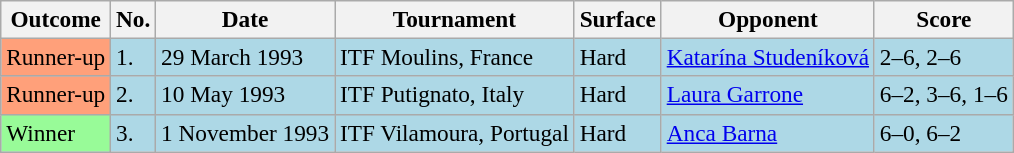<table class="sortable wikitable" style="font-size:97%;">
<tr>
<th>Outcome</th>
<th>No.</th>
<th>Date</th>
<th>Tournament</th>
<th>Surface</th>
<th>Opponent</th>
<th class="unsortable">Score</th>
</tr>
<tr style="background:lightblue;">
<td style="background:#ffa07a;">Runner-up</td>
<td>1.</td>
<td>29 March 1993</td>
<td>ITF Moulins, France</td>
<td>Hard</td>
<td> <a href='#'>Katarína Studeníková</a></td>
<td>2–6, 2–6</td>
</tr>
<tr style="background:lightblue;">
<td style="background:#ffa07a;">Runner-up</td>
<td>2.</td>
<td>10 May 1993</td>
<td>ITF Putignato, Italy</td>
<td>Hard</td>
<td> <a href='#'>Laura Garrone</a></td>
<td>6–2, 3–6, 1–6</td>
</tr>
<tr style="background:lightblue;">
<td style="background:#98fb98;">Winner</td>
<td>3.</td>
<td>1 November 1993</td>
<td>ITF Vilamoura, Portugal</td>
<td>Hard</td>
<td> <a href='#'>Anca Barna</a></td>
<td>6–0, 6–2</td>
</tr>
</table>
